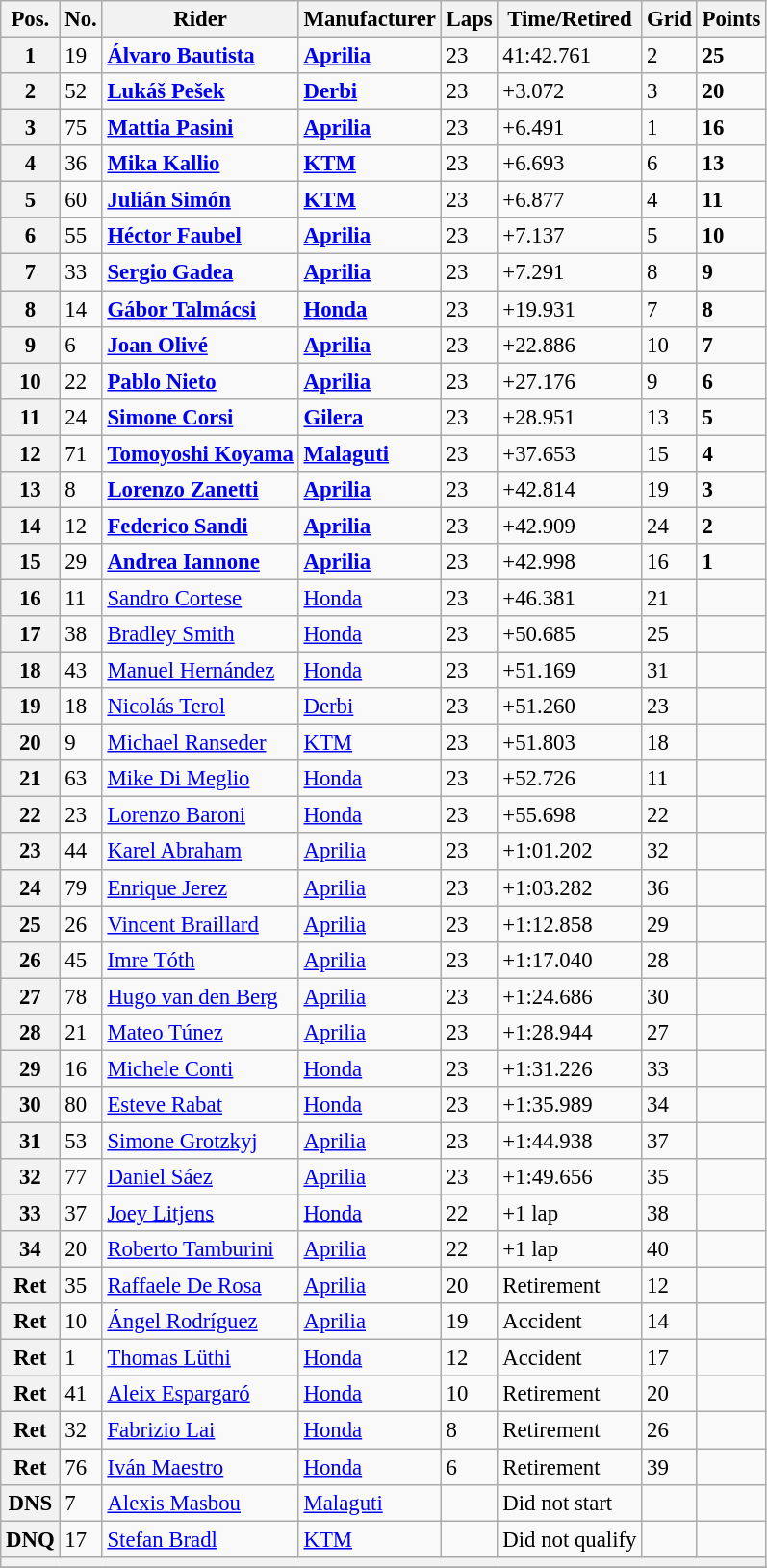<table class="wikitable" style="font-size: 95%;">
<tr>
<th>Pos.</th>
<th>No.</th>
<th>Rider</th>
<th>Manufacturer</th>
<th>Laps</th>
<th>Time/Retired</th>
<th>Grid</th>
<th>Points</th>
</tr>
<tr>
<th>1</th>
<td>19</td>
<td> <strong><a href='#'>Álvaro Bautista</a></strong></td>
<td><strong><a href='#'>Aprilia</a></strong></td>
<td>23</td>
<td>41:42.761</td>
<td>2</td>
<td><strong>25</strong></td>
</tr>
<tr>
<th>2</th>
<td>52</td>
<td> <strong><a href='#'>Lukáš Pešek</a></strong></td>
<td><strong><a href='#'>Derbi</a></strong></td>
<td>23</td>
<td>+3.072</td>
<td>3</td>
<td><strong>20</strong></td>
</tr>
<tr>
<th>3</th>
<td>75</td>
<td> <strong><a href='#'>Mattia Pasini</a></strong></td>
<td><strong><a href='#'>Aprilia</a></strong></td>
<td>23</td>
<td>+6.491</td>
<td>1</td>
<td><strong>16</strong></td>
</tr>
<tr>
<th>4</th>
<td>36</td>
<td> <strong><a href='#'>Mika Kallio</a></strong></td>
<td><strong><a href='#'>KTM</a></strong></td>
<td>23</td>
<td>+6.693</td>
<td>6</td>
<td><strong>13</strong></td>
</tr>
<tr>
<th>5</th>
<td>60</td>
<td> <strong><a href='#'>Julián Simón</a></strong></td>
<td><strong><a href='#'>KTM</a></strong></td>
<td>23</td>
<td>+6.877</td>
<td>4</td>
<td><strong>11</strong></td>
</tr>
<tr>
<th>6</th>
<td>55</td>
<td> <strong><a href='#'>Héctor Faubel</a></strong></td>
<td><strong><a href='#'>Aprilia</a></strong></td>
<td>23</td>
<td>+7.137</td>
<td>5</td>
<td><strong>10</strong></td>
</tr>
<tr>
<th>7</th>
<td>33</td>
<td> <strong><a href='#'>Sergio Gadea</a></strong></td>
<td><strong><a href='#'>Aprilia</a></strong></td>
<td>23</td>
<td>+7.291</td>
<td>8</td>
<td><strong>9</strong></td>
</tr>
<tr>
<th>8</th>
<td>14</td>
<td> <strong><a href='#'>Gábor Talmácsi</a></strong></td>
<td><strong><a href='#'>Honda</a></strong></td>
<td>23</td>
<td>+19.931</td>
<td>7</td>
<td><strong>8</strong></td>
</tr>
<tr>
<th>9</th>
<td>6</td>
<td> <strong><a href='#'>Joan Olivé</a></strong></td>
<td><strong><a href='#'>Aprilia</a></strong></td>
<td>23</td>
<td>+22.886</td>
<td>10</td>
<td><strong>7</strong></td>
</tr>
<tr>
<th>10</th>
<td>22</td>
<td> <strong><a href='#'>Pablo Nieto</a></strong></td>
<td><strong><a href='#'>Aprilia</a></strong></td>
<td>23</td>
<td>+27.176</td>
<td>9</td>
<td><strong>6</strong></td>
</tr>
<tr>
<th>11</th>
<td>24</td>
<td> <strong><a href='#'>Simone Corsi</a></strong></td>
<td><strong><a href='#'>Gilera</a></strong></td>
<td>23</td>
<td>+28.951</td>
<td>13</td>
<td><strong>5</strong></td>
</tr>
<tr>
<th>12</th>
<td>71</td>
<td> <strong><a href='#'>Tomoyoshi Koyama</a></strong></td>
<td><strong><a href='#'>Malaguti</a></strong></td>
<td>23</td>
<td>+37.653</td>
<td>15</td>
<td><strong>4</strong></td>
</tr>
<tr>
<th>13</th>
<td>8</td>
<td> <strong><a href='#'>Lorenzo Zanetti</a></strong></td>
<td><strong><a href='#'>Aprilia</a></strong></td>
<td>23</td>
<td>+42.814</td>
<td>19</td>
<td><strong>3</strong></td>
</tr>
<tr>
<th>14</th>
<td>12</td>
<td> <strong><a href='#'>Federico Sandi</a></strong></td>
<td><strong><a href='#'>Aprilia</a></strong></td>
<td>23</td>
<td>+42.909</td>
<td>24</td>
<td><strong>2</strong></td>
</tr>
<tr>
<th>15</th>
<td>29</td>
<td> <strong><a href='#'>Andrea Iannone</a></strong></td>
<td><strong><a href='#'>Aprilia</a></strong></td>
<td>23</td>
<td>+42.998</td>
<td>16</td>
<td><strong>1</strong></td>
</tr>
<tr>
<th>16</th>
<td>11</td>
<td> <a href='#'>Sandro Cortese</a></td>
<td><a href='#'>Honda</a></td>
<td>23</td>
<td>+46.381</td>
<td>21</td>
<td></td>
</tr>
<tr>
<th>17</th>
<td>38</td>
<td> <a href='#'>Bradley Smith</a></td>
<td><a href='#'>Honda</a></td>
<td>23</td>
<td>+50.685</td>
<td>25</td>
<td></td>
</tr>
<tr>
<th>18</th>
<td>43</td>
<td> <a href='#'>Manuel Hernández</a></td>
<td><a href='#'>Honda</a></td>
<td>23</td>
<td>+51.169</td>
<td>31</td>
<td></td>
</tr>
<tr>
<th>19</th>
<td>18</td>
<td> <a href='#'>Nicolás Terol</a></td>
<td><a href='#'>Derbi</a></td>
<td>23</td>
<td>+51.260</td>
<td>23</td>
<td></td>
</tr>
<tr>
<th>20</th>
<td>9</td>
<td> <a href='#'>Michael Ranseder</a></td>
<td><a href='#'>KTM</a></td>
<td>23</td>
<td>+51.803</td>
<td>18</td>
<td></td>
</tr>
<tr>
<th>21</th>
<td>63</td>
<td> <a href='#'>Mike Di Meglio</a></td>
<td><a href='#'>Honda</a></td>
<td>23</td>
<td>+52.726</td>
<td>11</td>
<td></td>
</tr>
<tr>
<th>22</th>
<td>23</td>
<td> <a href='#'>Lorenzo Baroni</a></td>
<td><a href='#'>Honda</a></td>
<td>23</td>
<td>+55.698</td>
<td>22</td>
<td></td>
</tr>
<tr>
<th>23</th>
<td>44</td>
<td> <a href='#'>Karel Abraham</a></td>
<td><a href='#'>Aprilia</a></td>
<td>23</td>
<td>+1:01.202</td>
<td>32</td>
<td></td>
</tr>
<tr>
<th>24</th>
<td>79</td>
<td> <a href='#'>Enrique Jerez</a></td>
<td><a href='#'>Aprilia</a></td>
<td>23</td>
<td>+1:03.282</td>
<td>36</td>
<td></td>
</tr>
<tr>
<th>25</th>
<td>26</td>
<td> <a href='#'>Vincent Braillard</a></td>
<td><a href='#'>Aprilia</a></td>
<td>23</td>
<td>+1:12.858</td>
<td>29</td>
<td></td>
</tr>
<tr>
<th>26</th>
<td>45</td>
<td> <a href='#'>Imre Tóth</a></td>
<td><a href='#'>Aprilia</a></td>
<td>23</td>
<td>+1:17.040</td>
<td>28</td>
<td></td>
</tr>
<tr>
<th>27</th>
<td>78</td>
<td> <a href='#'>Hugo van den Berg</a></td>
<td><a href='#'>Aprilia</a></td>
<td>23</td>
<td>+1:24.686</td>
<td>30</td>
<td></td>
</tr>
<tr>
<th>28</th>
<td>21</td>
<td> <a href='#'>Mateo Túnez</a></td>
<td><a href='#'>Aprilia</a></td>
<td>23</td>
<td>+1:28.944</td>
<td>27</td>
<td></td>
</tr>
<tr>
<th>29</th>
<td>16</td>
<td> <a href='#'>Michele Conti</a></td>
<td><a href='#'>Honda</a></td>
<td>23</td>
<td>+1:31.226</td>
<td>33</td>
<td></td>
</tr>
<tr>
<th>30</th>
<td>80</td>
<td> <a href='#'>Esteve Rabat</a></td>
<td><a href='#'>Honda</a></td>
<td>23</td>
<td>+1:35.989</td>
<td>34</td>
<td></td>
</tr>
<tr>
<th>31</th>
<td>53</td>
<td> <a href='#'>Simone Grotzkyj</a></td>
<td><a href='#'>Aprilia</a></td>
<td>23</td>
<td>+1:44.938</td>
<td>37</td>
<td></td>
</tr>
<tr>
<th>32</th>
<td>77</td>
<td> <a href='#'>Daniel Sáez</a></td>
<td><a href='#'>Aprilia</a></td>
<td>23</td>
<td>+1:49.656</td>
<td>35</td>
<td></td>
</tr>
<tr>
<th>33</th>
<td>37</td>
<td> <a href='#'>Joey Litjens</a></td>
<td><a href='#'>Honda</a></td>
<td>22</td>
<td>+1 lap</td>
<td>38</td>
<td></td>
</tr>
<tr>
<th>34</th>
<td>20</td>
<td> <a href='#'>Roberto Tamburini</a></td>
<td><a href='#'>Aprilia</a></td>
<td>22</td>
<td>+1 lap</td>
<td>40</td>
<td></td>
</tr>
<tr>
<th>Ret</th>
<td>35</td>
<td> <a href='#'>Raffaele De Rosa</a></td>
<td><a href='#'>Aprilia</a></td>
<td>20</td>
<td>Retirement</td>
<td>12</td>
<td></td>
</tr>
<tr>
<th>Ret</th>
<td>10</td>
<td> <a href='#'>Ángel Rodríguez</a></td>
<td><a href='#'>Aprilia</a></td>
<td>19</td>
<td>Accident</td>
<td>14</td>
<td></td>
</tr>
<tr>
<th>Ret</th>
<td>1</td>
<td> <a href='#'>Thomas Lüthi</a></td>
<td><a href='#'>Honda</a></td>
<td>12</td>
<td>Accident</td>
<td>17</td>
<td></td>
</tr>
<tr>
<th>Ret</th>
<td>41</td>
<td> <a href='#'>Aleix Espargaró</a></td>
<td><a href='#'>Honda</a></td>
<td>10</td>
<td>Retirement</td>
<td>20</td>
<td></td>
</tr>
<tr>
<th>Ret</th>
<td>32</td>
<td> <a href='#'>Fabrizio Lai</a></td>
<td><a href='#'>Honda</a></td>
<td>8</td>
<td>Retirement</td>
<td>26</td>
<td></td>
</tr>
<tr>
<th>Ret</th>
<td>76</td>
<td> <a href='#'>Iván Maestro</a></td>
<td><a href='#'>Honda</a></td>
<td>6</td>
<td>Retirement</td>
<td>39</td>
<td></td>
</tr>
<tr>
<th>DNS</th>
<td>7</td>
<td> <a href='#'>Alexis Masbou</a></td>
<td><a href='#'>Malaguti</a></td>
<td></td>
<td>Did not start</td>
<td></td>
<td></td>
</tr>
<tr>
<th>DNQ</th>
<td>17</td>
<td> <a href='#'>Stefan Bradl</a></td>
<td><a href='#'>KTM</a></td>
<td></td>
<td>Did not qualify</td>
<td></td>
<td></td>
</tr>
<tr>
<th colspan=8></th>
</tr>
<tr>
</tr>
</table>
